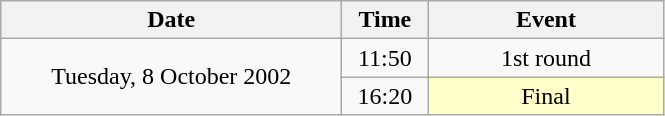<table class = "wikitable" style="text-align:center;">
<tr>
<th width=220>Date</th>
<th width=50>Time</th>
<th width=150>Event</th>
</tr>
<tr>
<td rowspan=2>Tuesday, 8 October 2002</td>
<td>11:50</td>
<td>1st round</td>
</tr>
<tr>
<td>16:20</td>
<td bgcolor=ffffcc>Final</td>
</tr>
</table>
